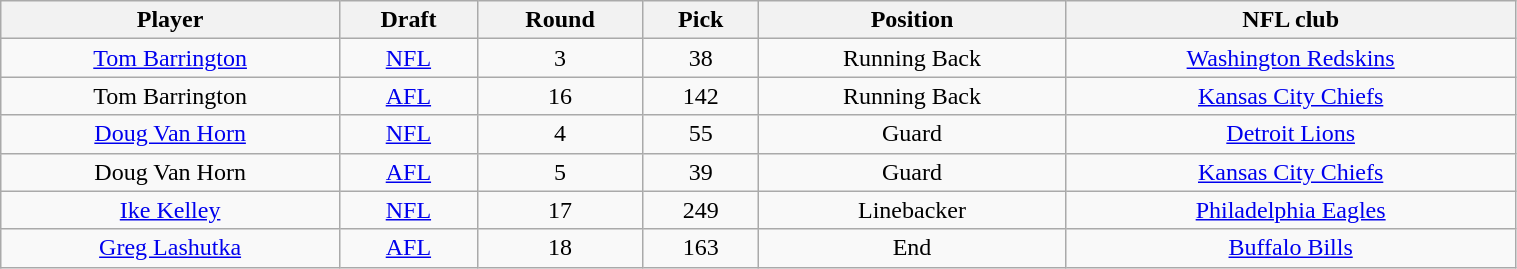<table class="wikitable" width="80%">
<tr>
<th>Player</th>
<th>Draft</th>
<th>Round</th>
<th>Pick</th>
<th>Position</th>
<th>NFL club</th>
</tr>
<tr align="center" bgcolor="">
<td><a href='#'>Tom Barrington</a></td>
<td><a href='#'>NFL</a></td>
<td>3</td>
<td>38</td>
<td>Running Back</td>
<td><a href='#'>Washington Redskins</a></td>
</tr>
<tr align="center" bgcolor="">
<td>Tom Barrington</td>
<td><a href='#'>AFL</a></td>
<td>16</td>
<td>142</td>
<td>Running Back</td>
<td><a href='#'>Kansas City Chiefs</a></td>
</tr>
<tr align="center" bgcolor="">
<td><a href='#'>Doug Van Horn</a></td>
<td><a href='#'>NFL</a></td>
<td>4</td>
<td>55</td>
<td>Guard</td>
<td><a href='#'>Detroit Lions</a></td>
</tr>
<tr align="center" bgcolor="">
<td>Doug Van Horn</td>
<td><a href='#'>AFL</a></td>
<td>5</td>
<td>39</td>
<td>Guard</td>
<td><a href='#'>Kansas City Chiefs</a></td>
</tr>
<tr align="center" bgcolor="">
<td><a href='#'>Ike Kelley</a></td>
<td><a href='#'>NFL</a></td>
<td>17</td>
<td>249</td>
<td>Linebacker</td>
<td><a href='#'>Philadelphia Eagles</a></td>
</tr>
<tr align="center" bgcolor="">
<td><a href='#'>Greg Lashutka</a></td>
<td><a href='#'>AFL</a></td>
<td>18</td>
<td>163</td>
<td>End</td>
<td><a href='#'>Buffalo Bills</a></td>
</tr>
</table>
